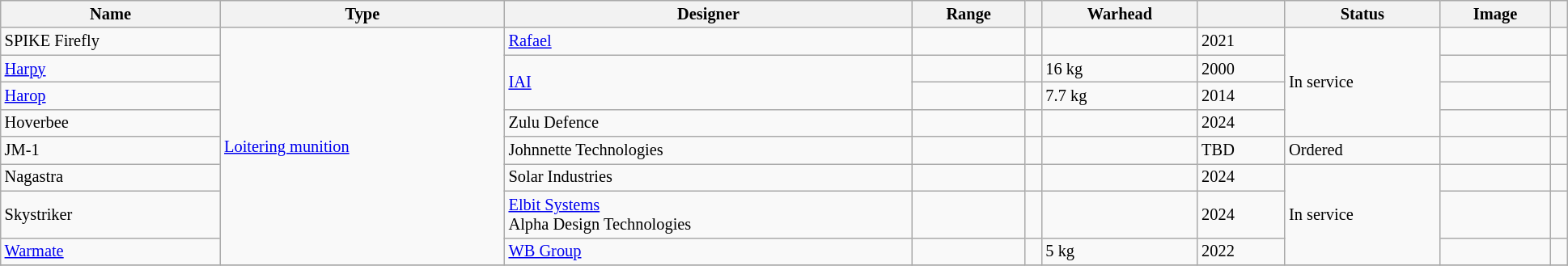<table class="wikitable sortable" style="text-align:center|100px; font-size: 85%; width:95em;">
<tr>
<th>Name</th>
<th>Type</th>
<th>Designer</th>
<th>Range</th>
<th></th>
<th>Warhead</th>
<th></th>
<th>Status</th>
<th>Image</th>
<th></th>
</tr>
<tr>
<td>SPIKE Firefly</td>
<td rowspan="8"><a href='#'>Loitering munition</a></td>
<td> <a href='#'>Rafael</a></td>
<td></td>
<td></td>
<td></td>
<td>2021</td>
<td rowspan="4">In service</td>
<td></td>
<td></td>
</tr>
<tr>
<td><a href='#'>Harpy</a></td>
<td rowspan="2"> <a href='#'>IAI</a></td>
<td></td>
<td></td>
<td>16 kg</td>
<td>2000</td>
<td></td>
<td rowspan="2"></td>
</tr>
<tr>
<td><a href='#'>Harop</a></td>
<td></td>
<td></td>
<td>7.7 kg</td>
<td>2014</td>
<td></td>
</tr>
<tr>
<td>Hoverbee</td>
<td> Zulu Defence</td>
<td></td>
<td></td>
<td></td>
<td>2024</td>
<td></td>
<td></td>
</tr>
<tr>
<td>JM-1</td>
<td> Johnnette Technologies</td>
<td></td>
<td></td>
<td></td>
<td>TBD</td>
<td>Ordered</td>
<td></td>
<td></td>
</tr>
<tr>
<td>Nagastra</td>
<td> Solar Industries</td>
<td></td>
<td></td>
<td></td>
<td>2024</td>
<td rowspan="3">In service</td>
<td></td>
<td></td>
</tr>
<tr>
<td>Skystriker</td>
<td> <a href='#'>Elbit Systems</a> <br>  Alpha Design Technologies</td>
<td></td>
<td></td>
<td></td>
<td>2024</td>
<td></td>
<td></td>
</tr>
<tr>
<td><a href='#'>Warmate</a></td>
<td> <a href='#'>WB Group</a></td>
<td></td>
<td></td>
<td>5 kg</td>
<td>2022</td>
<td></td>
<td></td>
</tr>
<tr>
</tr>
</table>
